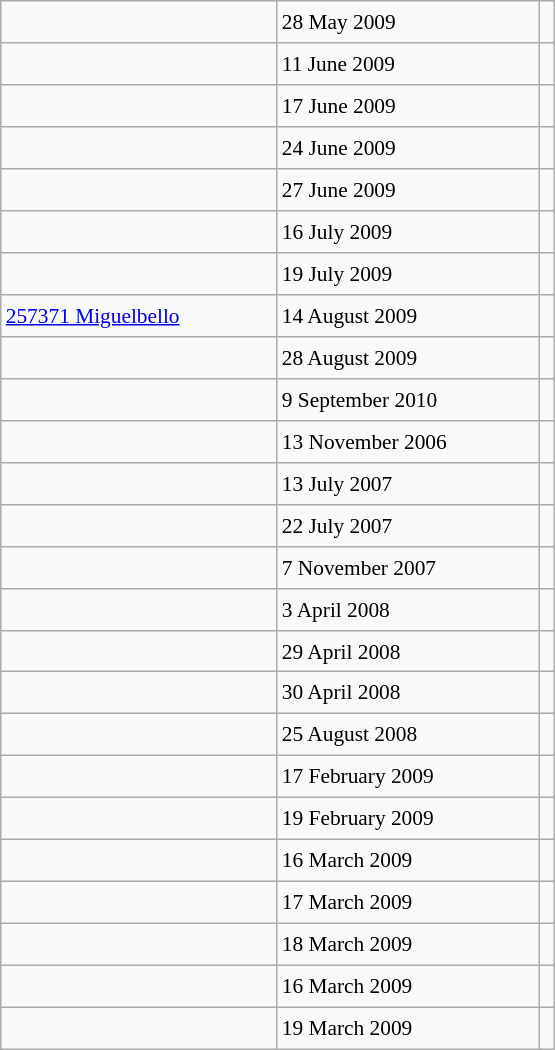<table class="wikitable" style="font-size: 89%; float: left; width: 26em; margin-right: 1em; height: 700px">
<tr>
<td></td>
<td>28 May 2009</td>
<td></td>
</tr>
<tr>
<td></td>
<td>11 June 2009</td>
<td></td>
</tr>
<tr>
<td></td>
<td>17 June 2009</td>
<td></td>
</tr>
<tr>
<td></td>
<td>24 June 2009</td>
<td></td>
</tr>
<tr>
<td></td>
<td>27 June 2009</td>
<td></td>
</tr>
<tr>
<td></td>
<td>16 July 2009</td>
<td></td>
</tr>
<tr>
<td></td>
<td>19 July 2009</td>
<td></td>
</tr>
<tr>
<td><a href='#'>257371 Miguelbello</a></td>
<td>14 August 2009</td>
<td></td>
</tr>
<tr>
<td></td>
<td>28 August 2009</td>
<td></td>
</tr>
<tr>
<td></td>
<td>9 September 2010</td>
<td></td>
</tr>
<tr>
<td></td>
<td>13 November 2006</td>
<td></td>
</tr>
<tr>
<td></td>
<td>13 July 2007</td>
<td></td>
</tr>
<tr>
<td></td>
<td>22 July 2007</td>
<td></td>
</tr>
<tr>
<td></td>
<td>7 November 2007</td>
<td></td>
</tr>
<tr>
<td></td>
<td>3 April 2008</td>
<td></td>
</tr>
<tr>
<td></td>
<td>29 April 2008</td>
<td></td>
</tr>
<tr>
<td></td>
<td>30 April 2008</td>
<td></td>
</tr>
<tr>
<td></td>
<td>25 August 2008</td>
<td></td>
</tr>
<tr>
<td></td>
<td>17 February 2009</td>
<td></td>
</tr>
<tr>
<td></td>
<td>19 February 2009</td>
<td></td>
</tr>
<tr>
<td></td>
<td>16 March 2009</td>
<td></td>
</tr>
<tr>
<td></td>
<td>17 March 2009</td>
<td></td>
</tr>
<tr>
<td></td>
<td>18 March 2009</td>
<td></td>
</tr>
<tr>
<td></td>
<td>16 March 2009</td>
<td></td>
</tr>
<tr>
<td></td>
<td>19 March 2009</td>
<td></td>
</tr>
</table>
